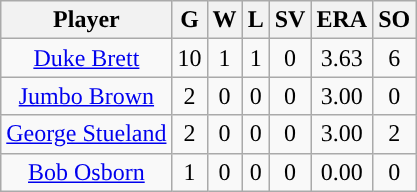<table class="wikitable sortable" style="text-align:center;">
<tr>
<th>Player</th>
<th>G</th>
<th>W</th>
<th>L</th>
<th>SV</th>
<th>ERA</th>
<th>SO</th>
</tr>
<tr>
<td><a href='#'>Duke Brett</a></td>
<td>10</td>
<td>1</td>
<td>1</td>
<td>0</td>
<td>3.63</td>
<td>6</td>
</tr>
<tr>
<td><a href='#'>Jumbo Brown</a></td>
<td>2</td>
<td>0</td>
<td>0</td>
<td>0</td>
<td>3.00</td>
<td>0</td>
</tr>
<tr>
<td><a href='#'>George Stueland</a></td>
<td>2</td>
<td>0</td>
<td>0</td>
<td>0</td>
<td>3.00</td>
<td>2</td>
</tr>
<tr>
<td><a href='#'>Bob Osborn</a></td>
<td>1</td>
<td>0</td>
<td>0</td>
<td>0</td>
<td>0.00</td>
<td>0</td>
</tr>
</table>
